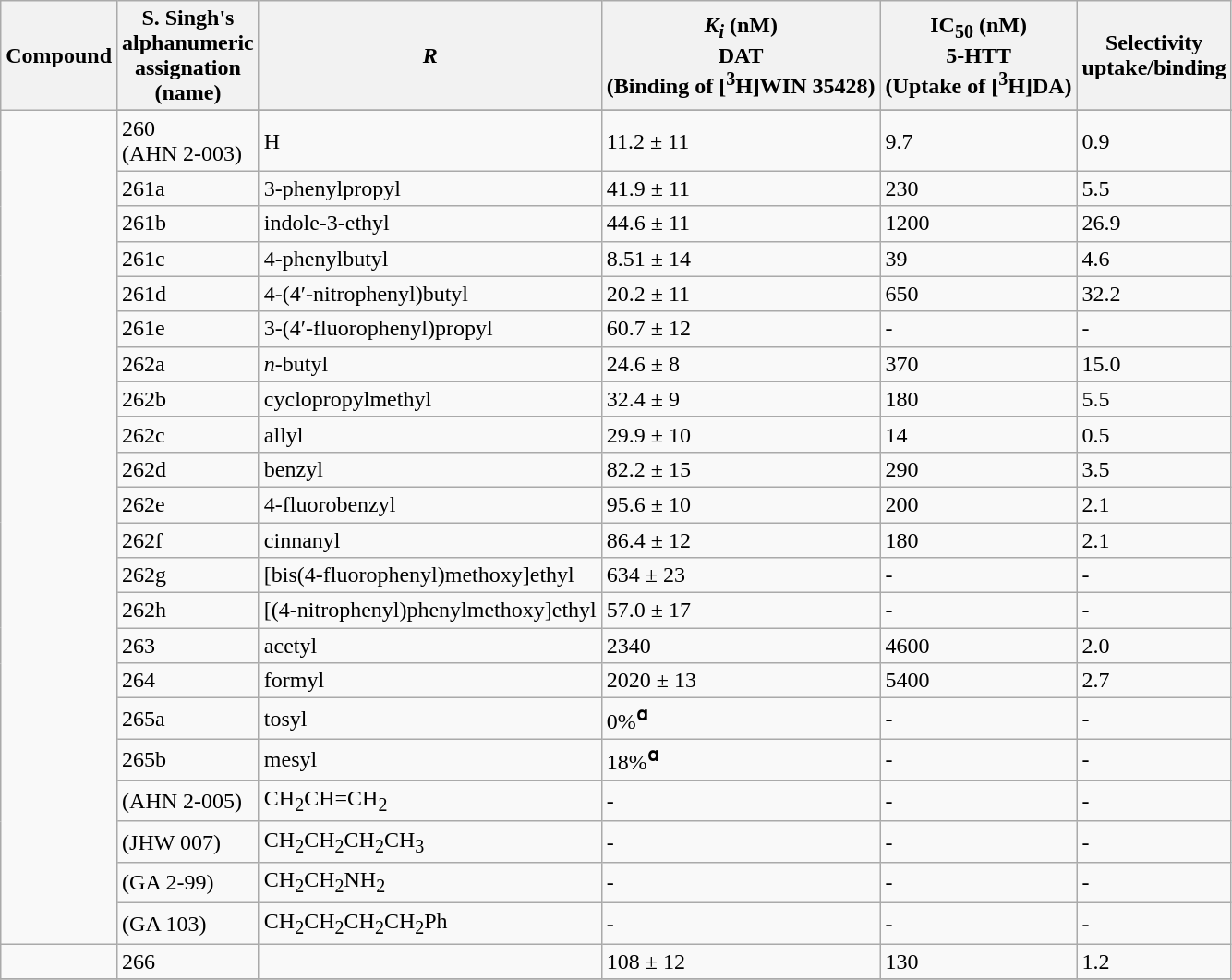<table class="wikitable sortable">
<tr>
<th>Compound</th>
<th>S. Singh's<br>alphanumeric<br>assignation<br>(name)</th>
<th><em>R</em></th>
<th><em>K<sub>i</sub></em> (nM)<br>DAT<br>(Binding of [<sup>3</sup>H]WIN 35428)</th>
<th>IC<sub>50</sub> (nM)<br>5-HTT<br>(Uptake of [<sup>3</sup>H]DA)</th>
<th>Selectivity<br>uptake/binding</th>
</tr>
<tr>
<td rowspan=23></td>
</tr>
<tr>
<td>260<br>(AHN 2-003)</td>
<td>H</td>
<td>11.2 ± 11</td>
<td>9.7</td>
<td>0.9</td>
</tr>
<tr>
<td>261a</td>
<td>3-phenylpropyl</td>
<td>41.9 ± 11</td>
<td>230</td>
<td>5.5</td>
</tr>
<tr>
<td>261b</td>
<td>indole-3-ethyl</td>
<td>44.6 ± 11</td>
<td>1200</td>
<td>26.9</td>
</tr>
<tr>
<td>261c</td>
<td>4-phenylbutyl</td>
<td>8.51 ± 14</td>
<td>39</td>
<td>4.6</td>
</tr>
<tr>
<td>261d</td>
<td>4-(4′-nitrophenyl)butyl</td>
<td>20.2 ± 11</td>
<td>650</td>
<td>32.2</td>
</tr>
<tr>
<td>261e</td>
<td>3-(4′-fluorophenyl)propyl</td>
<td>60.7 ± 12</td>
<td>-</td>
<td>-</td>
</tr>
<tr>
<td>262a</td>
<td><em>n</em>-butyl</td>
<td>24.6 ± 8</td>
<td>370</td>
<td>15.0</td>
</tr>
<tr>
<td>262b</td>
<td>cyclopropylmethyl</td>
<td>32.4 ± 9</td>
<td>180</td>
<td>5.5</td>
</tr>
<tr>
<td>262c</td>
<td>allyl</td>
<td>29.9 ± 10</td>
<td>14</td>
<td>0.5</td>
</tr>
<tr>
<td>262d</td>
<td>benzyl</td>
<td>82.2 ± 15</td>
<td>290</td>
<td>3.5</td>
</tr>
<tr>
<td>262e</td>
<td>4-fluorobenzyl</td>
<td>95.6 ± 10</td>
<td>200</td>
<td>2.1</td>
</tr>
<tr>
<td>262f</td>
<td>cinnanyl</td>
<td>86.4 ± 12</td>
<td>180</td>
<td>2.1</td>
</tr>
<tr>
<td>262g</td>
<td>[bis(4-fluorophenyl)methoxy]ethyl</td>
<td>634 ± 23</td>
<td>-</td>
<td>-</td>
</tr>
<tr>
<td>262h</td>
<td>[(4-nitrophenyl)phenylmethoxy]ethyl</td>
<td>57.0 ± 17</td>
<td>-</td>
<td>-</td>
</tr>
<tr>
<td>263</td>
<td>acetyl</td>
<td>2340</td>
<td>4600</td>
<td>2.0</td>
</tr>
<tr>
<td>264</td>
<td>formyl</td>
<td>2020 ± 13</td>
<td>5400</td>
<td>2.7</td>
</tr>
<tr>
<td>265a</td>
<td>tosyl</td>
<td>0%<sup><strong>ɑ</strong></sup></td>
<td>-</td>
<td>-</td>
</tr>
<tr>
<td>265b</td>
<td>mesyl</td>
<td>18%<sup><strong>ɑ</strong></sup></td>
<td>-</td>
<td>-</td>
</tr>
<tr>
<td>(AHN 2-005)</td>
<td>CH<sub>2</sub>CH=CH<sub>2</sub></td>
<td>-</td>
<td>-</td>
<td>-</td>
</tr>
<tr>
<td>(JHW 007)</td>
<td>CH<sub>2</sub>CH<sub>2</sub>CH<sub>2</sub>CH<sub>3</sub></td>
<td>-</td>
<td>-</td>
<td>-</td>
</tr>
<tr>
<td>(GA 2-99)</td>
<td>CH<sub>2</sub>CH<sub>2</sub>NH<sub>2</sub></td>
<td>-</td>
<td>-</td>
<td>-</td>
</tr>
<tr>
<td>(GA 103)</td>
<td>CH<sub>2</sub>CH<sub>2</sub>CH<sub>2</sub>CH<sub>2</sub>Ph</td>
<td>-</td>
<td>-</td>
<td>-</td>
</tr>
<tr>
<td></td>
<td>266</td>
<td></td>
<td>108 ± 12</td>
<td>130</td>
<td>1.2</td>
</tr>
<tr>
</tr>
</table>
